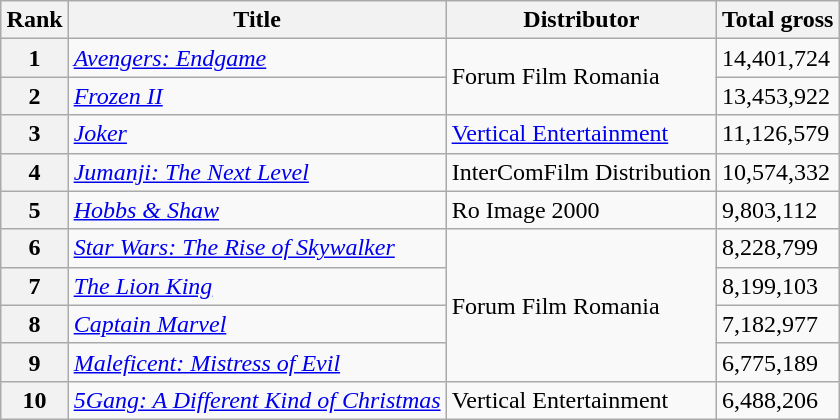<table class="wikitable sortable" style="margin:auto; margin:auto;">
<tr>
<th>Rank</th>
<th>Title</th>
<th>Distributor</th>
<th>Total gross</th>
</tr>
<tr>
<th style="text-align:center;">1</th>
<td><em><a href='#'>Avengers: Endgame</a></em></td>
<td rowspan="2">Forum Film Romania</td>
<td>14,401,724</td>
</tr>
<tr>
<th style="text-align:center;">2</th>
<td><em><a href='#'>Frozen II</a></em></td>
<td>13,453,922</td>
</tr>
<tr>
<th style="text-align:center;">3</th>
<td><em><a href='#'>Joker</a></em></td>
<td><a href='#'>Vertical Entertainment</a></td>
<td>11,126,579</td>
</tr>
<tr>
<th style="text-align:center;">4</th>
<td><em><a href='#'>Jumanji: The Next Level</a></em></td>
<td>InterComFilm Distribution</td>
<td>10,574,332</td>
</tr>
<tr>
<th style="text-align:center;">5</th>
<td><em><a href='#'>Hobbs & Shaw</a></em></td>
<td>Ro Image 2000</td>
<td>9,803,112</td>
</tr>
<tr>
<th style="text-align:center;">6</th>
<td><em><a href='#'>Star Wars: The Rise of Skywalker</a></em></td>
<td rowspan="4">Forum Film Romania</td>
<td>8,228,799</td>
</tr>
<tr>
<th style="text-align:center;">7</th>
<td><em><a href='#'>The Lion King</a></em></td>
<td>8,199,103</td>
</tr>
<tr>
<th style="text-align:center;">8</th>
<td><em><a href='#'>Captain Marvel</a></em></td>
<td>7,182,977</td>
</tr>
<tr>
<th style="text-align:center;">9</th>
<td><em><a href='#'>Maleficent: Mistress of Evil</a></em></td>
<td>6,775,189</td>
</tr>
<tr>
<th style="text-align:center;">10</th>
<td><em><a href='#'>5Gang: A Different Kind of Christmas</a></em></td>
<td>Vertical Entertainment</td>
<td>6,488,206</td>
</tr>
</table>
